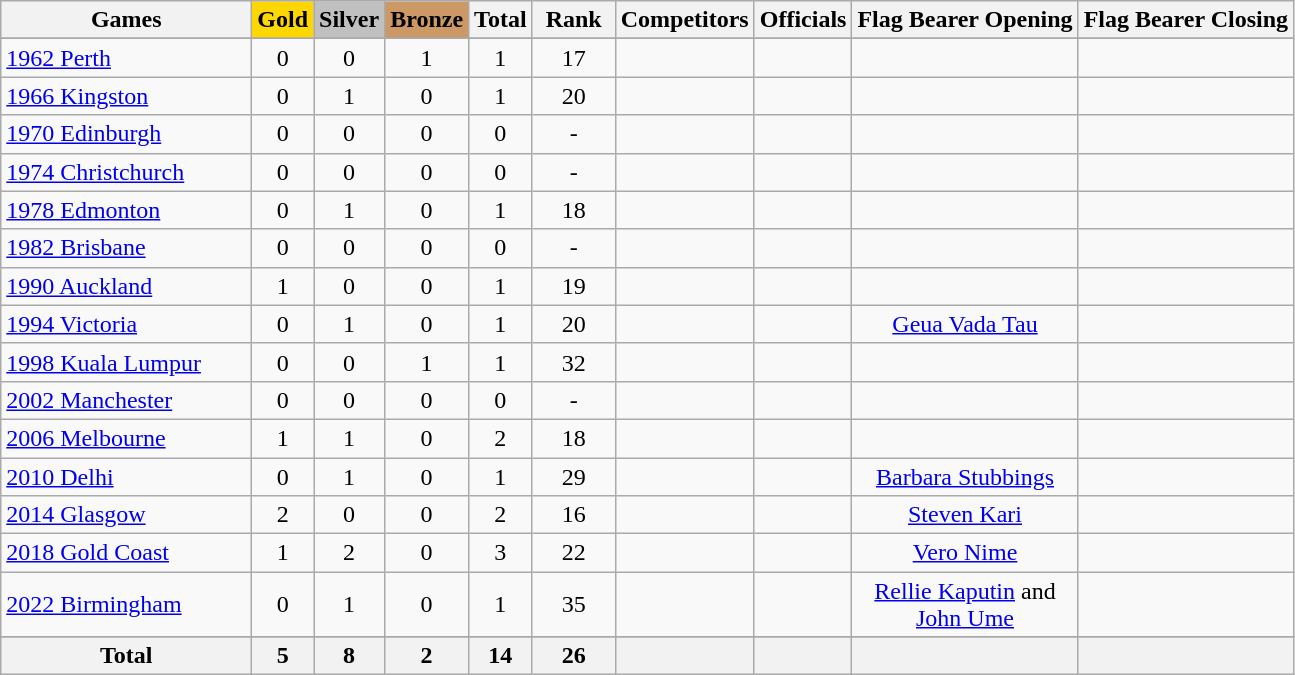<table class="wikitable sortable plainrowheaders" border="1" style="text-align:center;">
<tr>
<th scope="col" style="width:10em;">Games</th>
<th scope="col" style="background-color:gold; font-weight:bold;">Gold</th>
<th scope="col" style="background-color:silver; font-weight:bold;">Silver</th>
<th scope="col" style="background-color:#cc9966; font-weight:bold;">Bronze</th>
<th scope="col">Total</th>
<th style="width:3em; font-weight:bold;">Rank</th>
<th style="width:3em; font-weight:bold;">Competitors</th>
<th style="width:3em; font-weight:bold;">Officials</th>
<th style="width=175px; font-weight:bold;">Flag Bearer Opening</th>
<th style="width=175px; font-weight:bold;">Flag Bearer Closing</th>
</tr>
<tr>
</tr>
<tr>
<td align=left> <a href='#'>1962 Perth</a></td>
<td>0</td>
<td>0</td>
<td>1</td>
<td>1</td>
<td>17</td>
<td></td>
<td></td>
<td></td>
<td></td>
</tr>
<tr>
<td align=left> <a href='#'>1966 Kingston</a></td>
<td>0</td>
<td>1</td>
<td>0</td>
<td>1</td>
<td>20</td>
<td></td>
<td></td>
<td></td>
</tr>
<tr>
<td align=left> <a href='#'>1970 Edinburgh</a></td>
<td>0</td>
<td>0</td>
<td>0</td>
<td>0</td>
<td>-</td>
<td></td>
<td></td>
<td></td>
<td></td>
</tr>
<tr>
<td align=left> <a href='#'>1974 Christchurch</a></td>
<td>0</td>
<td>0</td>
<td>0</td>
<td>0</td>
<td>-</td>
<td></td>
<td></td>
<td></td>
<td></td>
</tr>
<tr>
<td align=left> <a href='#'>1978 Edmonton</a></td>
<td>0</td>
<td>1</td>
<td>0</td>
<td>1</td>
<td>18</td>
<td></td>
<td></td>
<td></td>
<td></td>
</tr>
<tr>
<td align=left> <a href='#'>1982 Brisbane</a></td>
<td>0</td>
<td>0</td>
<td>0</td>
<td>0</td>
<td>-</td>
<td></td>
<td></td>
<td></td>
<td></td>
</tr>
<tr>
<td align=left> <a href='#'>1990 Auckland</a></td>
<td>1</td>
<td>0</td>
<td>0</td>
<td>1</td>
<td>19</td>
<td></td>
<td></td>
<td></td>
<td></td>
</tr>
<tr>
<td align=left> <a href='#'>1994 Victoria</a></td>
<td>0</td>
<td>1</td>
<td>0</td>
<td>1</td>
<td>20</td>
<td></td>
<td></td>
<td><a href='#'>Geua Vada Tau</a></td>
<td></td>
</tr>
<tr>
<td align=left> <a href='#'>1998 Kuala Lumpur</a></td>
<td>0</td>
<td>0</td>
<td>1</td>
<td>1</td>
<td>32</td>
<td></td>
<td></td>
<td></td>
<td></td>
</tr>
<tr>
<td align=left> <a href='#'>2002 Manchester</a></td>
<td>0</td>
<td>0</td>
<td>0</td>
<td>0</td>
<td>-</td>
<td></td>
<td></td>
<td></td>
<td></td>
</tr>
<tr>
<td align=left> <a href='#'>2006 Melbourne</a></td>
<td>1</td>
<td>1</td>
<td>0</td>
<td>2</td>
<td>18</td>
<td></td>
<td></td>
<td></td>
<td></td>
</tr>
<tr>
<td align=left> <a href='#'>2010 Delhi</a></td>
<td>0</td>
<td>1</td>
<td>0</td>
<td>1</td>
<td>29</td>
<td></td>
<td></td>
<td><a href='#'>Barbara Stubbings</a></td>
<td></td>
</tr>
<tr>
<td align=left> <a href='#'>2014 Glasgow</a></td>
<td>2</td>
<td>0</td>
<td>0</td>
<td>2</td>
<td>16</td>
<td></td>
<td></td>
<td><a href='#'>Steven Kari</a></td>
<td></td>
</tr>
<tr>
<td align=left> <a href='#'>2018 Gold Coast</a></td>
<td>1</td>
<td>2</td>
<td>0</td>
<td>3</td>
<td>22</td>
<td></td>
<td></td>
<td><a href='#'>Vero Nime</a></td>
<td></td>
</tr>
<tr>
<td align=left> <a href='#'>2022 Birmingham</a></td>
<td>0</td>
<td>1</td>
<td>0</td>
<td>1</td>
<td>35</td>
<td></td>
<td></td>
<td><a href='#'>Rellie Kaputin</a> and<br><a href='#'>John Ume</a></td>
<td></td>
</tr>
<tr>
</tr>
<tr class="sortbottom" align=center>
<th>Total</th>
<th>5</th>
<th>8</th>
<th>2</th>
<th>14</th>
<th>26</th>
<th></th>
<th></th>
<th></th>
<th></th>
</tr>
</table>
